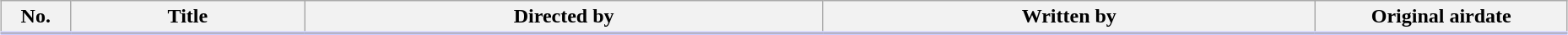<table class="wikitable" style="width:98%; margin:auto; background:#FFF;">
<tr style="border-bottom: 3px solid #CCF">
<th style="width:3em;">No.</th>
<th>Title</th>
<th>Directed by</th>
<th>Written by</th>
<th style="width:12em;">Original airdate</th>
</tr>
<tr>
</tr>
</table>
